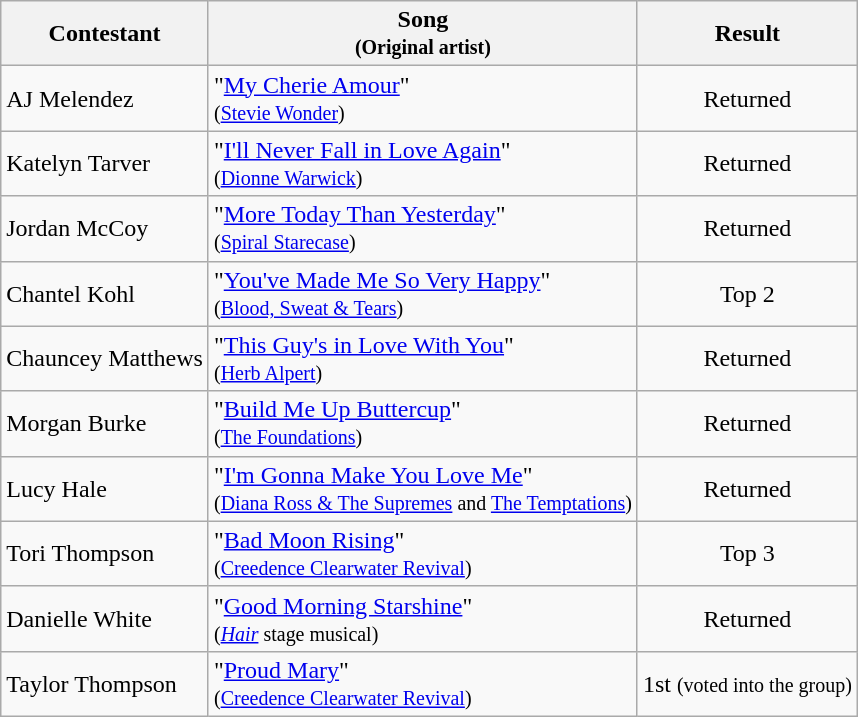<table class="wikitable">
<tr>
<th>Contestant</th>
<th>Song<br><small>(Original artist)</small></th>
<th>Result</th>
</tr>
<tr>
<td>AJ Melendez</td>
<td>"<a href='#'>My Cherie Amour</a>"<br><small>(<a href='#'>Stevie Wonder</a>)</small></td>
<td style="text-align:center;">Returned</td>
</tr>
<tr>
<td>Katelyn Tarver</td>
<td>"<a href='#'>I'll Never Fall in Love Again</a>"<br><small>(<a href='#'>Dionne Warwick</a>)</small></td>
<td style="text-align:center;">Returned</td>
</tr>
<tr>
<td>Jordan McCoy</td>
<td>"<a href='#'>More Today Than Yesterday</a>"<br><small>(<a href='#'>Spiral Starecase</a>)</small></td>
<td style="text-align:center;">Returned</td>
</tr>
<tr>
<td>Chantel Kohl</td>
<td>"<a href='#'>You've Made Me So Very Happy</a>"<br><small>(<a href='#'>Blood, Sweat & Tears</a>)</small></td>
<td style="text-align:center;">Top 2</td>
</tr>
<tr>
<td>Chauncey Matthews</td>
<td>"<a href='#'>This Guy's in Love With You</a>"<br><small>(<a href='#'>Herb Alpert</a>)</small></td>
<td style="text-align:center;">Returned</td>
</tr>
<tr>
<td>Morgan Burke</td>
<td>"<a href='#'>Build Me Up Buttercup</a>"<br><small>(<a href='#'>The Foundations</a>)</small></td>
<td style="text-align:center;">Returned</td>
</tr>
<tr>
<td>Lucy Hale</td>
<td>"<a href='#'>I'm Gonna Make You Love Me</a>"<br><small>(<a href='#'>Diana Ross & The Supremes</a> and <a href='#'>The Temptations</a>)</small></td>
<td style="text-align:center;">Returned</td>
</tr>
<tr>
<td>Tori Thompson</td>
<td>"<a href='#'>Bad Moon Rising</a>"<br><small>(<a href='#'>Creedence Clearwater Revival</a>)</small></td>
<td style="text-align:center;">Top 3</td>
</tr>
<tr>
<td>Danielle White</td>
<td>"<a href='#'>Good Morning Starshine</a>"<br><small>(<em><a href='#'>Hair</a></em> stage musical)</small></td>
<td style="text-align:center;">Returned</td>
</tr>
<tr>
<td>Taylor Thompson</td>
<td>"<a href='#'>Proud Mary</a>"<br><small>(<a href='#'>Creedence Clearwater Revival</a>)</small></td>
<td style="text-align:center;">1st <small>(voted into the group)</small></td>
</tr>
</table>
